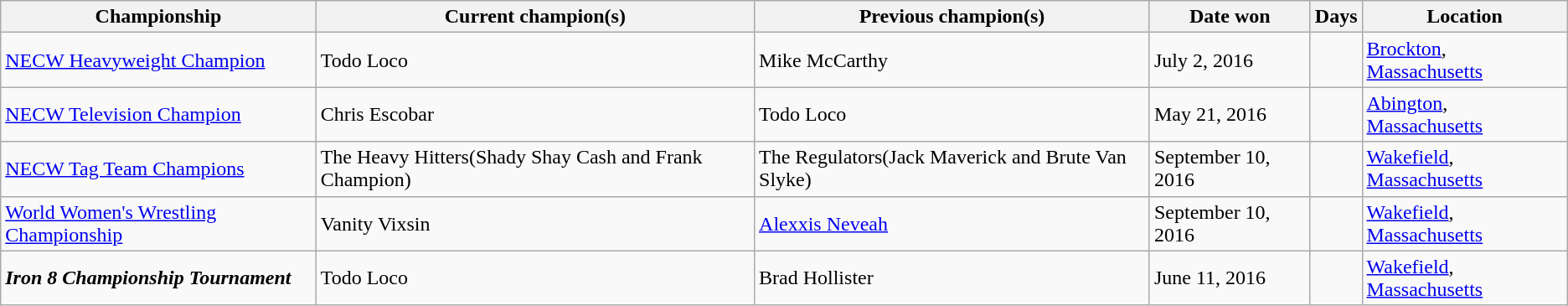<table class="wikitable">
<tr>
<th>Championship</th>
<th>Current champion(s)</th>
<th>Previous champion(s)</th>
<th>Date won</th>
<th>Days</th>
<th>Location</th>
</tr>
<tr>
<td><a href='#'>NECW Heavyweight Champion</a></td>
<td>Todo Loco</td>
<td>Mike McCarthy</td>
<td>July 2, 2016</td>
<td></td>
<td><a href='#'>Brockton</a>, <a href='#'>Massachusetts</a></td>
</tr>
<tr>
<td><a href='#'>NECW Television Champion</a></td>
<td>Chris Escobar</td>
<td>Todo Loco</td>
<td>May 21, 2016</td>
<td></td>
<td><a href='#'>Abington</a>, <a href='#'>Massachusetts</a></td>
</tr>
<tr>
<td><a href='#'>NECW Tag Team Champions</a></td>
<td>The Heavy Hitters(Shady Shay Cash and Frank Champion)</td>
<td>The Regulators(Jack Maverick and Brute Van Slyke)</td>
<td>September 10, 2016</td>
<td></td>
<td><a href='#'>Wakefield</a>, <a href='#'>Massachusetts</a></td>
</tr>
<tr>
<td><a href='#'>World Women's Wrestling Championship</a></td>
<td>Vanity Vixsin</td>
<td><a href='#'>Alexxis Neveah</a></td>
<td>September 10, 2016</td>
<td></td>
<td><a href='#'>Wakefield</a>, <a href='#'>Massachusetts</a></td>
</tr>
<tr>
<td><strong><em>Iron 8 Championship Tournament</em></strong></td>
<td>Todo Loco</td>
<td>Brad Hollister</td>
<td>June 11, 2016</td>
<td></td>
<td><a href='#'>Wakefield</a>, <a href='#'>Massachusetts</a></td>
</tr>
</table>
